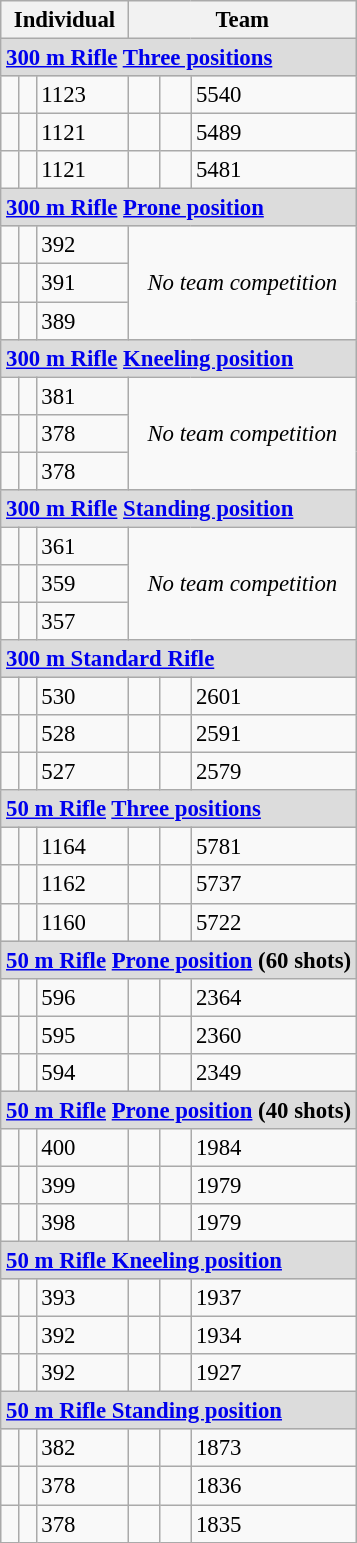<table class="wikitable" style="font-size: 95%">
<tr>
<th colspan=3>Individual</th>
<th colspan=3>Team</th>
</tr>
<tr>
<td colspan=6 style="background:#dcdcdc"><strong><a href='#'>300 m Rifle</a> <a href='#'>Three positions</a></strong></td>
</tr>
<tr>
<td></td>
<td></td>
<td>1123</td>
<td></td>
<td></td>
<td>5540</td>
</tr>
<tr>
<td></td>
<td></td>
<td>1121</td>
<td></td>
<td></td>
<td>5489</td>
</tr>
<tr>
<td></td>
<td></td>
<td>1121</td>
<td></td>
<td></td>
<td>5481</td>
</tr>
<tr>
<td colspan=6 style="background:#dcdcdc"><strong><a href='#'>300 m Rifle</a> <a href='#'>Prone position</a></strong></td>
</tr>
<tr>
<td></td>
<td></td>
<td>392</td>
<td colspan=3 rowspan=3 style="text-align: center"><em>No team competition</em></td>
</tr>
<tr>
<td></td>
<td></td>
<td>391</td>
</tr>
<tr>
<td></td>
<td></td>
<td>389</td>
</tr>
<tr>
<td colspan=6 style="background:#dcdcdc"><strong><a href='#'>300 m Rifle</a> <a href='#'>Kneeling position</a></strong></td>
</tr>
<tr>
<td></td>
<td></td>
<td>381</td>
<td colspan=3 rowspan=3 style="text-align: center"><em>No team competition</em></td>
</tr>
<tr>
<td></td>
<td></td>
<td>378</td>
</tr>
<tr>
<td></td>
<td></td>
<td>378</td>
</tr>
<tr>
<td colspan=6 style="background:#dcdcdc"><strong><a href='#'>300 m Rifle</a> <a href='#'>Standing position</a></strong></td>
</tr>
<tr>
<td></td>
<td></td>
<td>361</td>
<td colspan=3 rowspan=3 style="text-align: center"><em>No team competition</em></td>
</tr>
<tr>
<td></td>
<td></td>
<td>359</td>
</tr>
<tr>
<td></td>
<td></td>
<td>357</td>
</tr>
<tr>
<td colspan=6 style="background:#dcdcdc"><strong><a href='#'>300 m Standard Rifle</a></strong></td>
</tr>
<tr>
<td></td>
<td></td>
<td>530</td>
<td></td>
<td></td>
<td>2601</td>
</tr>
<tr>
<td></td>
<td></td>
<td>528</td>
<td></td>
<td></td>
<td>2591</td>
</tr>
<tr>
<td></td>
<td></td>
<td>527</td>
<td></td>
<td></td>
<td>2579</td>
</tr>
<tr>
<td colspan=6 style="background:#dcdcdc"><strong><a href='#'>50 m Rifle</a> <a href='#'>Three positions</a></strong></td>
</tr>
<tr>
<td></td>
<td></td>
<td>1164</td>
<td></td>
<td></td>
<td>5781</td>
</tr>
<tr>
<td></td>
<td></td>
<td>1162</td>
<td></td>
<td></td>
<td>5737</td>
</tr>
<tr>
<td></td>
<td></td>
<td>1160</td>
<td></td>
<td></td>
<td>5722</td>
</tr>
<tr>
<td colspan=6 style="background:#dcdcdc"><strong><a href='#'>50 m Rifle</a> <a href='#'>Prone position</a> (60 shots)</strong></td>
</tr>
<tr>
<td></td>
<td></td>
<td>596</td>
<td></td>
<td></td>
<td>2364</td>
</tr>
<tr>
<td></td>
<td></td>
<td>595</td>
<td></td>
<td></td>
<td>2360</td>
</tr>
<tr>
<td></td>
<td></td>
<td>594</td>
<td></td>
<td></td>
<td>2349</td>
</tr>
<tr>
<td colspan=6 style="background:#dcdcdc"><strong><a href='#'>50 m Rifle</a> <a href='#'>Prone position</a> (40 shots)</strong></td>
</tr>
<tr>
<td></td>
<td></td>
<td>400</td>
<td></td>
<td></td>
<td>1984</td>
</tr>
<tr>
<td></td>
<td></td>
<td>399</td>
<td></td>
<td></td>
<td>1979</td>
</tr>
<tr>
<td></td>
<td></td>
<td>398</td>
<td></td>
<td></td>
<td>1979</td>
</tr>
<tr>
<td colspan=6 style="background:#dcdcdc"><strong><a href='#'>50 m Rifle Kneeling position</a></strong></td>
</tr>
<tr>
<td></td>
<td></td>
<td>393</td>
<td></td>
<td></td>
<td>1937</td>
</tr>
<tr>
<td></td>
<td></td>
<td>392</td>
<td></td>
<td></td>
<td>1934</td>
</tr>
<tr>
<td></td>
<td></td>
<td>392</td>
<td></td>
<td></td>
<td>1927</td>
</tr>
<tr>
<td colspan=6 style="background:#dcdcdc"><strong><a href='#'>50 m Rifle Standing position</a></strong></td>
</tr>
<tr>
<td></td>
<td></td>
<td>382</td>
<td></td>
<td></td>
<td>1873</td>
</tr>
<tr>
<td></td>
<td></td>
<td>378</td>
<td></td>
<td></td>
<td>1836</td>
</tr>
<tr>
<td></td>
<td></td>
<td>378</td>
<td></td>
<td></td>
<td>1835</td>
</tr>
</table>
